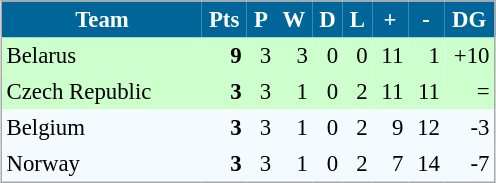<table align=center cellpadding="3" cellspacing="0" style="background: #f9f9f9; border: 1px #aaa solid; border-collapse: collapse; font-size: 95%;" width=330>
<tr bgcolor=#006699 style="color:white;">
<th width=34%>Team</th>
<th width=5%>Pts</th>
<th width=5%>P</th>
<th width=5%>W</th>
<th width=5%>D</th>
<th width=5%>L</th>
<th width=5%>+</th>
<th width=5%>-</th>
<th width=5%>DG</th>
</tr>
<tr align=right bgcolor=#ccffcc>
<td align=left> Belarus</td>
<td><strong>9</strong></td>
<td>3</td>
<td>3</td>
<td>0</td>
<td>0</td>
<td>11</td>
<td>1</td>
<td>+10</td>
</tr>
<tr align=right bgcolor=#ccffcc>
<td align=left> Czech Republic</td>
<td><strong>3</strong></td>
<td>3</td>
<td>1</td>
<td>0</td>
<td>2</td>
<td>11</td>
<td>11</td>
<td>=</td>
</tr>
<tr align=right bgcolor=#f5faff>
<td align=left> Belgium</td>
<td><strong>3</strong></td>
<td>3</td>
<td>1</td>
<td>0</td>
<td>2</td>
<td>9</td>
<td>12</td>
<td>-3</td>
</tr>
<tr align=right bgcolor=#f5faff>
<td align=left> Norway</td>
<td><strong>3</strong></td>
<td>3</td>
<td>1</td>
<td>0</td>
<td>2</td>
<td>7</td>
<td>14</td>
<td>-7</td>
</tr>
</table>
